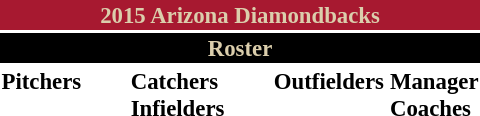<table class="toccolours" style="font-size: 95%;">
<tr>
<th colspan="10" style="background-color: #A71930; color: #DBCEAC; text-align: center;">2015 Arizona Diamondbacks</th>
</tr>
<tr>
<td colspan="10" style="background-color: black; color: #DBCEAC; text-align: center;"><strong>Roster</strong></td>
</tr>
<tr>
<td valign="top"><strong>Pitchers</strong><br>

























</td>
<td width="25px"></td>
<td valign="top"><strong>Catchers</strong><br>





<strong>Infielders</strong>







</td>
<td width="25px"></td>
<td valign="top"><strong>Outfielders</strong><br>







</td>
<td valign="top"><strong>Manager</strong><br>
<strong>Coaches</strong>
 
 
 
 
 
 
 
 
 
 </td>
</tr>
<tr>
</tr>
</table>
